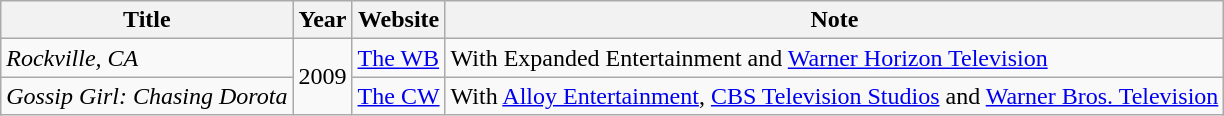<table class="sortable wikitable">
<tr>
<th>Title</th>
<th>Year</th>
<th>Website</th>
<th>Note</th>
</tr>
<tr>
<td><em>Rockville, CA</em></td>
<td rowspan="2">2009</td>
<td><a href='#'>The WB</a></td>
<td>With Expanded Entertainment and <a href='#'>Warner Horizon Television</a></td>
</tr>
<tr>
<td><em>Gossip Girl: Chasing Dorota</em></td>
<td><a href='#'>The CW</a></td>
<td>With <a href='#'>Alloy Entertainment</a>, <a href='#'>CBS Television Studios</a> and <a href='#'>Warner Bros. Television</a></td>
</tr>
</table>
